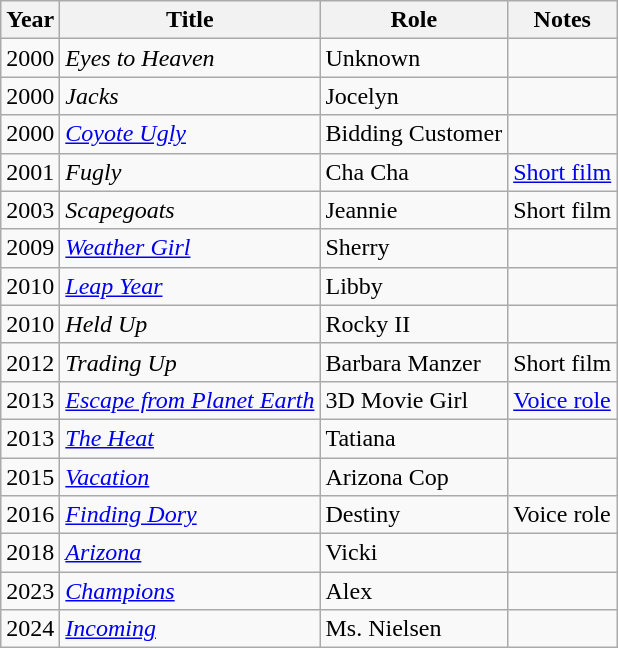<table class="wikitable sortable">
<tr>
<th>Year</th>
<th>Title</th>
<th>Role</th>
<th class="unsortable">Notes</th>
</tr>
<tr>
<td>2000</td>
<td><em>Eyes to Heaven</em></td>
<td>Unknown</td>
<td></td>
</tr>
<tr>
<td>2000</td>
<td><em>Jacks</em></td>
<td>Jocelyn</td>
<td></td>
</tr>
<tr>
<td>2000</td>
<td><em><a href='#'>Coyote Ugly</a></em></td>
<td>Bidding Customer</td>
<td></td>
</tr>
<tr>
<td>2001</td>
<td><em>Fugly</em></td>
<td>Cha Cha</td>
<td><a href='#'>Short film</a></td>
</tr>
<tr>
<td>2003</td>
<td><em>Scapegoats</em></td>
<td>Jeannie</td>
<td>Short film</td>
</tr>
<tr>
<td>2009</td>
<td><em><a href='#'>Weather Girl</a></em></td>
<td>Sherry</td>
<td></td>
</tr>
<tr>
<td>2010</td>
<td><em><a href='#'>Leap Year</a></em></td>
<td>Libby</td>
<td></td>
</tr>
<tr>
<td>2010</td>
<td><em>Held Up</em></td>
<td>Rocky II</td>
<td></td>
</tr>
<tr>
<td>2012</td>
<td><em>Trading Up</em></td>
<td>Barbara Manzer</td>
<td>Short film</td>
</tr>
<tr>
<td>2013</td>
<td><em><a href='#'>Escape from Planet Earth</a></em></td>
<td>3D Movie Girl</td>
<td><a href='#'>Voice role</a></td>
</tr>
<tr>
<td>2013</td>
<td><em><a href='#'>The Heat</a></em></td>
<td>Tatiana</td>
<td></td>
</tr>
<tr>
<td>2015</td>
<td><em><a href='#'>Vacation</a></em></td>
<td>Arizona Cop</td>
<td></td>
</tr>
<tr>
<td>2016</td>
<td><em><a href='#'>Finding Dory</a></em></td>
<td>Destiny</td>
<td>Voice role</td>
</tr>
<tr>
<td>2018</td>
<td><em><a href='#'>Arizona</a></em></td>
<td>Vicki</td>
<td></td>
</tr>
<tr>
<td>2023</td>
<td><em><a href='#'>Champions</a></em></td>
<td>Alex</td>
<td></td>
</tr>
<tr>
<td>2024</td>
<td><em><a href='#'>Incoming</a></em></td>
<td>Ms. Nielsen</td>
<td></td>
</tr>
</table>
